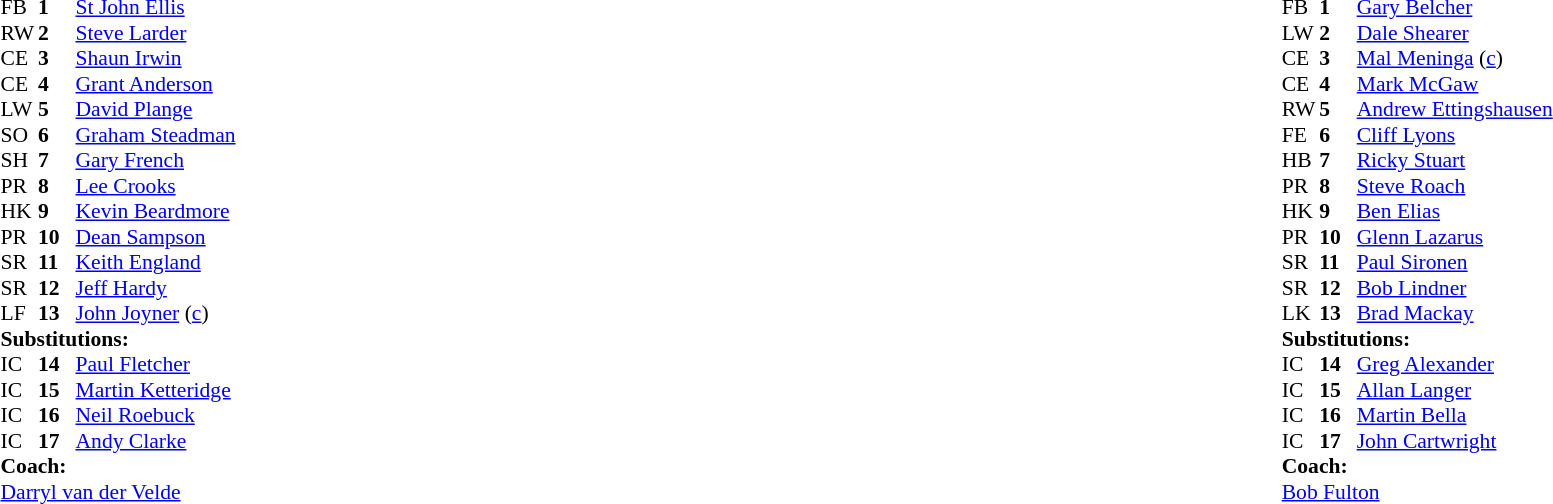<table width="100%">
<tr>
<td valign="top" width="50%"><br><table style="font-size: 90%" cellspacing="0" cellpadding="0">
<tr>
<th width="25"></th>
<th width="25"></th>
</tr>
<tr>
<td>FB</td>
<td><strong>1</strong></td>
<td><a href='#'>St John Ellis</a></td>
</tr>
<tr>
<td>RW</td>
<td><strong>2</strong></td>
<td><a href='#'>Steve Larder</a></td>
</tr>
<tr>
<td>CE</td>
<td><strong>3</strong></td>
<td><a href='#'>Shaun Irwin</a></td>
</tr>
<tr>
<td>CE</td>
<td><strong>4</strong></td>
<td><a href='#'>Grant Anderson</a></td>
</tr>
<tr>
<td>LW</td>
<td><strong>5</strong></td>
<td><a href='#'>David Plange</a></td>
</tr>
<tr>
<td>SO</td>
<td><strong>6</strong></td>
<td><a href='#'>Graham Steadman</a></td>
</tr>
<tr>
<td>SH</td>
<td><strong>7</strong></td>
<td><a href='#'>Gary French</a></td>
</tr>
<tr>
<td>PR</td>
<td><strong>8</strong></td>
<td><a href='#'>Lee Crooks</a></td>
</tr>
<tr>
<td>HK</td>
<td><strong>9</strong></td>
<td><a href='#'>Kevin Beardmore</a></td>
</tr>
<tr>
<td>PR</td>
<td><strong>10</strong></td>
<td><a href='#'>Dean Sampson</a></td>
</tr>
<tr>
<td>SR</td>
<td><strong>11</strong></td>
<td><a href='#'>Keith England</a></td>
</tr>
<tr>
<td>SR</td>
<td><strong>12</strong></td>
<td><a href='#'>Jeff Hardy</a></td>
</tr>
<tr>
<td>LF</td>
<td><strong>13</strong></td>
<td><a href='#'>John Joyner</a> (<a href='#'>c</a>)</td>
</tr>
<tr>
<td colspan=3><strong>Substitutions:</strong></td>
</tr>
<tr>
<td>IC</td>
<td><strong>14</strong></td>
<td><a href='#'>Paul Fletcher</a></td>
</tr>
<tr>
<td>IC</td>
<td><strong>15</strong></td>
<td><a href='#'>Martin Ketteridge</a></td>
</tr>
<tr>
<td>IC</td>
<td><strong>16</strong></td>
<td><a href='#'>Neil Roebuck</a></td>
</tr>
<tr>
<td>IC</td>
<td><strong>17</strong></td>
<td><a href='#'>Andy Clarke</a></td>
</tr>
<tr>
<td colspan=3><strong>Coach:</strong></td>
</tr>
<tr>
<td colspan="4"> <a href='#'>Darryl van der Velde</a></td>
</tr>
</table>
</td>
<td valign="top" width="50%"><br><table style="font-size: 90%" cellspacing="0" cellpadding="0" align="center">
<tr>
<th width="25"></th>
<th width="25"></th>
</tr>
<tr>
<td>FB</td>
<td><strong>1</strong></td>
<td><a href='#'>Gary Belcher</a></td>
</tr>
<tr>
<td>LW</td>
<td><strong>2</strong></td>
<td><a href='#'>Dale Shearer</a></td>
</tr>
<tr>
<td>CE</td>
<td><strong>3</strong></td>
<td><a href='#'>Mal Meninga</a> (<a href='#'>c</a>)</td>
</tr>
<tr>
<td>CE</td>
<td><strong>4</strong></td>
<td><a href='#'>Mark McGaw</a></td>
</tr>
<tr>
<td>RW</td>
<td><strong>5</strong></td>
<td><a href='#'>Andrew Ettingshausen</a></td>
</tr>
<tr>
<td>FE</td>
<td><strong>6</strong></td>
<td><a href='#'>Cliff Lyons</a></td>
</tr>
<tr>
<td>HB</td>
<td><strong>7</strong></td>
<td><a href='#'>Ricky Stuart</a></td>
</tr>
<tr>
<td>PR</td>
<td><strong>8</strong></td>
<td><a href='#'>Steve Roach</a></td>
</tr>
<tr>
<td>HK</td>
<td><strong>9</strong></td>
<td><a href='#'>Ben Elias</a></td>
</tr>
<tr>
<td>PR</td>
<td><strong>10</strong></td>
<td><a href='#'>Glenn Lazarus</a></td>
</tr>
<tr>
<td>SR</td>
<td><strong>11</strong></td>
<td><a href='#'>Paul Sironen</a></td>
</tr>
<tr>
<td>SR</td>
<td><strong>12</strong></td>
<td><a href='#'>Bob Lindner</a></td>
</tr>
<tr>
<td>LK</td>
<td><strong>13</strong></td>
<td><a href='#'>Brad Mackay</a></td>
</tr>
<tr>
<td colspan=3><strong>Substitutions:</strong></td>
</tr>
<tr>
<td>IC</td>
<td><strong>14</strong></td>
<td><a href='#'>Greg Alexander</a></td>
</tr>
<tr>
<td>IC</td>
<td><strong>15</strong></td>
<td><a href='#'>Allan Langer</a></td>
</tr>
<tr>
<td>IC</td>
<td><strong>16</strong></td>
<td><a href='#'>Martin Bella</a></td>
</tr>
<tr>
<td>IC</td>
<td><strong>17</strong></td>
<td><a href='#'>John Cartwright</a></td>
</tr>
<tr>
<td colspan=3><strong>Coach:</strong></td>
</tr>
<tr>
<td colspan="4"> <a href='#'>Bob Fulton</a></td>
</tr>
</table>
</td>
</tr>
</table>
